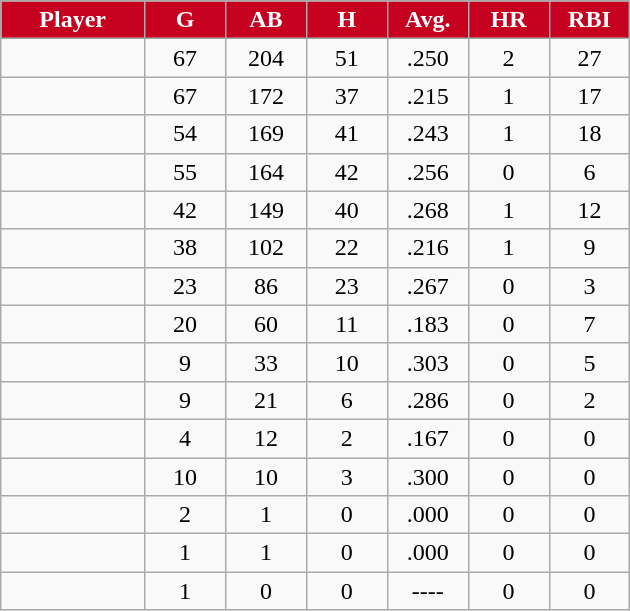<table class="wikitable sortable">
<tr>
<th style="background:#C6011F;color:white;" width="16%">Player</th>
<th style="background:#C6011F;color:white;" width="9%">G</th>
<th style="background:#C6011F;color:white;" width="9%">AB</th>
<th style="background:#C6011F;color:white;" width="9%">H</th>
<th style="background:#C6011F;color:white;" width="9%">Avg.</th>
<th style="background:#C6011F;color:white;" width="9%">HR</th>
<th style="background:#C6011F;color:white;" width="9%">RBI</th>
</tr>
<tr align="center">
<td></td>
<td>67</td>
<td>204</td>
<td>51</td>
<td>.250</td>
<td>2</td>
<td>27</td>
</tr>
<tr align="center">
<td></td>
<td>67</td>
<td>172</td>
<td>37</td>
<td>.215</td>
<td>1</td>
<td>17</td>
</tr>
<tr align="center">
<td></td>
<td>54</td>
<td>169</td>
<td>41</td>
<td>.243</td>
<td>1</td>
<td>18</td>
</tr>
<tr align="center">
<td></td>
<td>55</td>
<td>164</td>
<td>42</td>
<td>.256</td>
<td>0</td>
<td>6</td>
</tr>
<tr align="center">
<td></td>
<td>42</td>
<td>149</td>
<td>40</td>
<td>.268</td>
<td>1</td>
<td>12</td>
</tr>
<tr align="center">
<td></td>
<td>38</td>
<td>102</td>
<td>22</td>
<td>.216</td>
<td>1</td>
<td>9</td>
</tr>
<tr align="center">
<td></td>
<td>23</td>
<td>86</td>
<td>23</td>
<td>.267</td>
<td>0</td>
<td>3</td>
</tr>
<tr align="center">
<td></td>
<td>20</td>
<td>60</td>
<td>11</td>
<td>.183</td>
<td>0</td>
<td>7</td>
</tr>
<tr align="center">
<td></td>
<td>9</td>
<td>33</td>
<td>10</td>
<td>.303</td>
<td>0</td>
<td>5</td>
</tr>
<tr align="center">
<td></td>
<td>9</td>
<td>21</td>
<td>6</td>
<td>.286</td>
<td>0</td>
<td>2</td>
</tr>
<tr align="center">
<td></td>
<td>4</td>
<td>12</td>
<td>2</td>
<td>.167</td>
<td>0</td>
<td>0</td>
</tr>
<tr align="center">
<td></td>
<td>10</td>
<td>10</td>
<td>3</td>
<td>.300</td>
<td>0</td>
<td>0</td>
</tr>
<tr align="center">
<td></td>
<td>2</td>
<td>1</td>
<td>0</td>
<td>.000</td>
<td>0</td>
<td>0</td>
</tr>
<tr align="center">
<td></td>
<td>1</td>
<td>1</td>
<td>0</td>
<td>.000</td>
<td>0</td>
<td>0</td>
</tr>
<tr align="center">
<td></td>
<td>1</td>
<td>0</td>
<td>0</td>
<td>----</td>
<td>0</td>
<td>0</td>
</tr>
</table>
